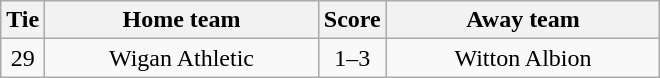<table class="wikitable" style="text-align:center;">
<tr>
<th width=20>Tie</th>
<th width=175>Home team</th>
<th width=20>Score</th>
<th width=175>Away team</th>
</tr>
<tr>
<td>29</td>
<td>Wigan Athletic</td>
<td>1–3</td>
<td>Witton Albion</td>
</tr>
</table>
